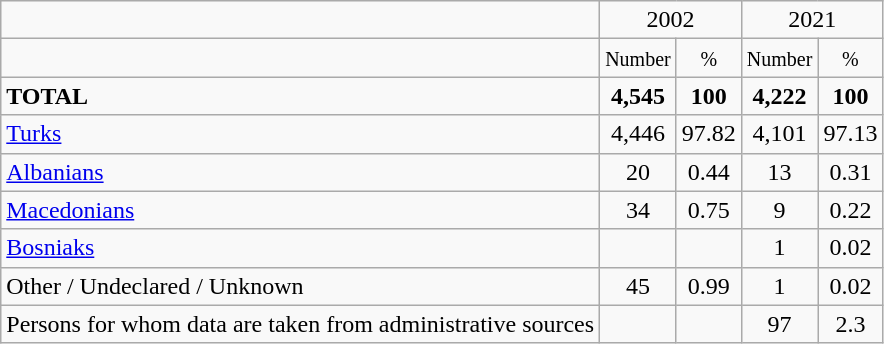<table class="wikitable">
<tr>
<td></td>
<td colspan="2" align="center">2002</td>
<td colspan="2" align="center">2021</td>
</tr>
<tr>
<td></td>
<td align="center"><small>Number</small></td>
<td align="center"><small>%</small></td>
<td align="center"><small>Number</small></td>
<td align="center"><small>%</small></td>
</tr>
<tr>
<td><strong>TOTAL</strong></td>
<td align="center"><strong>4,545</strong></td>
<td align="center"><strong>100</strong></td>
<td align="center"><strong>4,222</strong></td>
<td align="center"><strong>100</strong></td>
</tr>
<tr>
<td><a href='#'>Turks</a></td>
<td align="center">4,446</td>
<td align="center">97.82</td>
<td align="center">4,101</td>
<td align="center">97.13</td>
</tr>
<tr>
<td><a href='#'>Albanians</a></td>
<td align="center">20</td>
<td align="center">0.44</td>
<td align="center">13</td>
<td align="center">0.31</td>
</tr>
<tr>
<td><a href='#'>Macedonians</a></td>
<td align="center">34</td>
<td align="center">0.75</td>
<td align="center">9</td>
<td align="center">0.22</td>
</tr>
<tr>
<td><a href='#'>Bosniaks</a></td>
<td align="center"></td>
<td align="center"></td>
<td align="center">1</td>
<td align="center">0.02</td>
</tr>
<tr>
<td>Other / Undeclared / Unknown</td>
<td align="center">45</td>
<td align="center">0.99</td>
<td align="center">1</td>
<td align="center">0.02</td>
</tr>
<tr>
<td>Persons for whom data are taken from administrative sources</td>
<td align="center"></td>
<td align="center"></td>
<td align="center">97</td>
<td align="center">2.3</td>
</tr>
</table>
